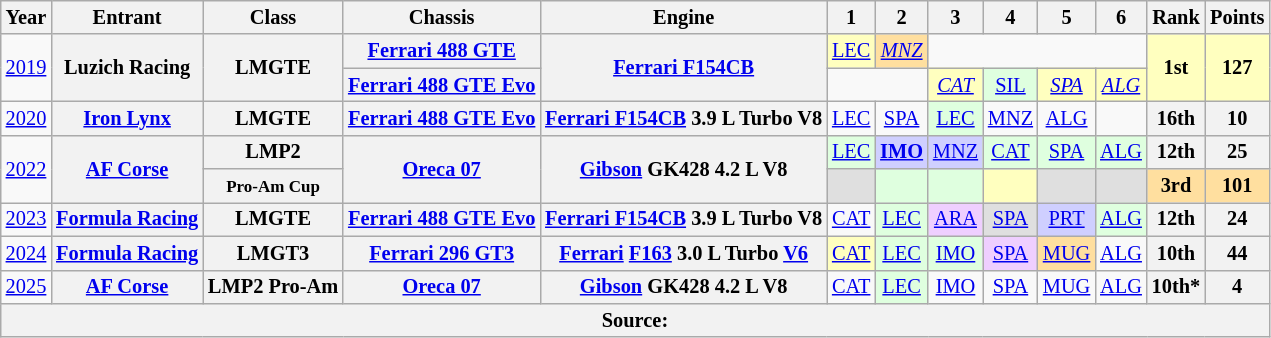<table class="wikitable" style="text-align:center; font-size:85%">
<tr>
<th>Year</th>
<th>Entrant</th>
<th>Class</th>
<th>Chassis</th>
<th>Engine</th>
<th>1</th>
<th>2</th>
<th>3</th>
<th>4</th>
<th>5</th>
<th>6</th>
<th>Rank</th>
<th>Points</th>
</tr>
<tr>
<td rowspan=2><a href='#'>2019</a></td>
<th rowspan=2 nowrap>Luzich Racing</th>
<th rowspan=2>LMGTE</th>
<th nowrap><a href='#'>Ferrari 488 GTE</a></th>
<th rowspan=2 nowrap><a href='#'>Ferrari F154CB</a></th>
<td style="background:#FFFFBF;"><a href='#'>LEC</a><br></td>
<td style="background:#FFDF9F;"><em><a href='#'>MNZ</a></em><br></td>
<td colspan=4></td>
<th rowspan=2 style="background:#FFFFBF;">1st</th>
<th rowspan=2 style="background:#FFFFBF;">127</th>
</tr>
<tr>
<th nowrap><a href='#'>Ferrari 488 GTE Evo</a></th>
<td colspan=2></td>
<td style="background:#FFFFBF;"><em><a href='#'>CAT</a></em><br></td>
<td style="background:#DFFFDF;"><a href='#'>SIL</a><br></td>
<td style="background:#FFFFBF;"><em><a href='#'>SPA</a></em><br></td>
<td style="background:#FFFFBF;"><em><a href='#'>ALG</a></em><br></td>
</tr>
<tr>
<td><a href='#'>2020</a></td>
<th nowrap><a href='#'>Iron Lynx</a></th>
<th>LMGTE</th>
<th nowrap><a href='#'>Ferrari 488 GTE Evo</a></th>
<th nowrap><a href='#'>Ferrari F154CB</a> 3.9 L Turbo V8</th>
<td><a href='#'>LEC</a></td>
<td><a href='#'>SPA</a></td>
<td style="background:#DFFFDF;"><a href='#'>LEC</a><br></td>
<td><a href='#'>MNZ</a></td>
<td><a href='#'>ALG</a></td>
<td></td>
<th>16th</th>
<th>10</th>
</tr>
<tr>
<td rowspan="2"><a href='#'>2022</a></td>
<th rowspan="2" nowrap><a href='#'>AF Corse</a></th>
<th>LMP2</th>
<th rowspan="2" nowrap><a href='#'>Oreca 07</a></th>
<th rowspan="2" nowrap><a href='#'>Gibson</a> GK428 4.2 L V8</th>
<td style="background:#DFFFDF;"><a href='#'>LEC</a><br></td>
<td style="background:#CFCFFF;"><strong><a href='#'>IMO</a></strong><br></td>
<td style="background:#CFCFFF;"><a href='#'>MNZ</a><br></td>
<td style="background:#DFFFDF;"><a href='#'>CAT</a><br></td>
<td style="background:#DFFFDF;"><a href='#'>SPA</a><br></td>
<td style="background:#DFFFDF;"><a href='#'>ALG</a><br></td>
<th>12th</th>
<th>25</th>
</tr>
<tr>
<th><small>Pro-Am Cup</small></th>
<td style="background:#DFDFDF;"></td>
<td style="background:#DFFFDF;"></td>
<td style="background:#DFFFDF;"></td>
<td style="background:#FFFFBF;"></td>
<td style="background:#DFDFDF;"></td>
<td style="background:#DFDFDF;"></td>
<th style="background:#FFDF9F;">3rd</th>
<th style="background:#FFDF9F;">101</th>
</tr>
<tr>
<td><a href='#'>2023</a></td>
<th nowrap><a href='#'>Formula Racing</a></th>
<th>LMGTE</th>
<th nowrap><a href='#'>Ferrari 488 GTE Evo</a></th>
<th nowrap><a href='#'>Ferrari F154CB</a> 3.9 L Turbo V8</th>
<td style="background:#;"><a href='#'>CAT</a></td>
<td style="background:#DFFFDF;"><a href='#'>LEC</a><br></td>
<td style="background:#EFCFFF;"><a href='#'>ARA</a><br></td>
<td style="background:#DFDFDF;"><a href='#'>SPA</a><br></td>
<td style="background:#CFCFFF;"><a href='#'>PRT</a><br></td>
<td style="background:#DFFFDF;"><a href='#'>ALG</a><br></td>
<th>12th</th>
<th>24</th>
</tr>
<tr>
<td><a href='#'>2024</a></td>
<th nowrap><a href='#'>Formula Racing</a></th>
<th>LMGT3</th>
<th nowrap><a href='#'>Ferrari 296 GT3</a></th>
<th nowrap><a href='#'>Ferrari</a> <a href='#'>F163</a> 3.0 L Turbo <a href='#'>V6</a></th>
<td style="background:#FFFFBF;"><a href='#'>CAT</a><br></td>
<td style="background:#DFFFDF;"><a href='#'>LEC</a><br></td>
<td style="background:#DFFFDF;"><a href='#'>IMO</a><br></td>
<td style="background:#EFCFFF;"><a href='#'>SPA</a><br></td>
<td style="background:#FFDF9F;"><a href='#'>MUG</a><br></td>
<td style="background:#;"><a href='#'>ALG</a><br></td>
<th>10th</th>
<th>44</th>
</tr>
<tr>
<td><a href='#'>2025</a></td>
<th nowrap><a href='#'>AF Corse</a></th>
<th nowrap>LMP2 Pro-Am</th>
<th nowrap><a href='#'>Oreca 07</a></th>
<th nowrap><a href='#'>Gibson</a> GK428 4.2 L V8</th>
<td><a href='#'>CAT</a></td>
<td style="background:#DFFFDF;"><a href='#'>LEC</a><br></td>
<td><a href='#'>IMO</a></td>
<td><a href='#'>SPA</a></td>
<td><a href='#'>MUG</a></td>
<td><a href='#'>ALG</a></td>
<th>10th*</th>
<th>4</th>
</tr>
<tr>
<th colspan="13">Source:</th>
</tr>
</table>
